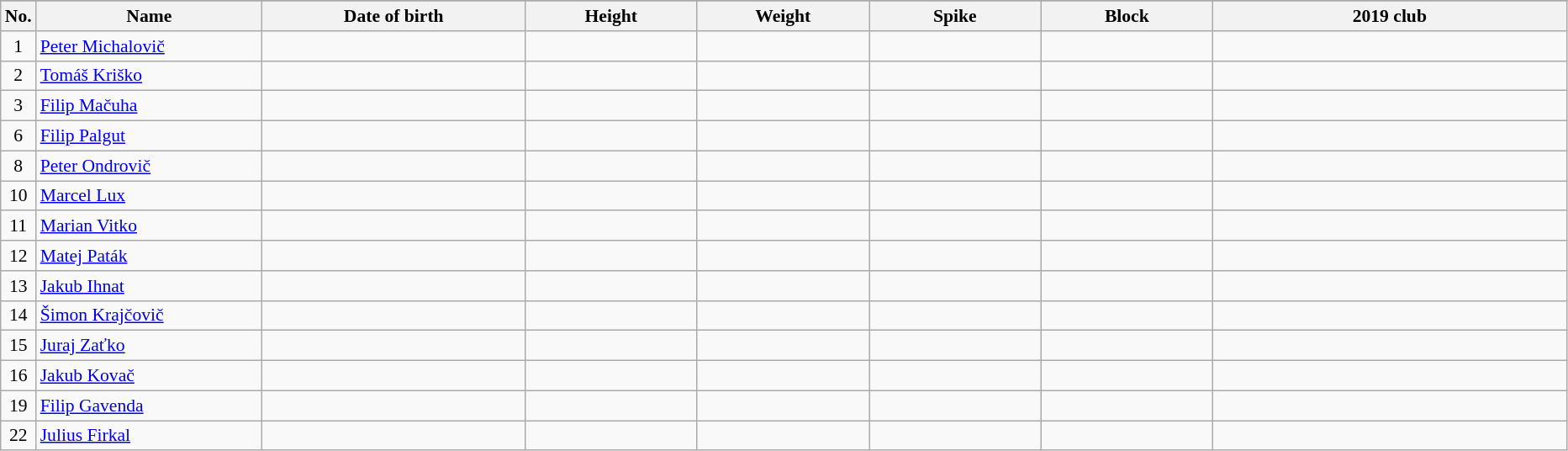<table class="wikitable sortable" style="font-size:90%; text-align:center;">
<tr>
</tr>
<tr>
<th>No.</th>
<th style="width:12em">Name</th>
<th style="width:14em">Date of birth</th>
<th style="width:9em">Height</th>
<th style="width:9em">Weight</th>
<th style="width:9em">Spike</th>
<th style="width:9em">Block</th>
<th style="width:19em">2019 club</th>
</tr>
<tr>
<td>1</td>
<td align=left><a href='#'>Peter Michalovič</a></td>
<td></td>
<td></td>
<td></td>
<td></td>
<td></td>
<td></td>
</tr>
<tr>
<td>2</td>
<td align=left><a href='#'>Tomáš Kriško</a></td>
<td></td>
<td></td>
<td></td>
<td></td>
<td></td>
<td></td>
</tr>
<tr>
<td>3</td>
<td align=left><a href='#'>Filip Mačuha</a></td>
<td></td>
<td></td>
<td></td>
<td></td>
<td></td>
<td></td>
</tr>
<tr>
<td>6</td>
<td align=left><a href='#'>Filip Palgut</a></td>
<td></td>
<td></td>
<td></td>
<td></td>
<td></td>
<td></td>
</tr>
<tr>
<td>8</td>
<td align=left><a href='#'>Peter Ondrovič</a></td>
<td></td>
<td></td>
<td></td>
<td></td>
<td></td>
<td></td>
</tr>
<tr>
<td>10</td>
<td align=left><a href='#'>Marcel Lux</a></td>
<td></td>
<td></td>
<td></td>
<td></td>
<td></td>
<td></td>
</tr>
<tr>
<td>11</td>
<td align=left><a href='#'>Marian Vitko</a></td>
<td></td>
<td></td>
<td></td>
<td></td>
<td></td>
<td></td>
</tr>
<tr>
<td>12</td>
<td align=left><a href='#'>Matej Paták</a></td>
<td></td>
<td></td>
<td></td>
<td></td>
<td></td>
<td></td>
</tr>
<tr>
<td>13</td>
<td align=left><a href='#'>Jakub Ihnat</a></td>
<td></td>
<td></td>
<td></td>
<td></td>
<td></td>
<td></td>
</tr>
<tr>
<td>14</td>
<td align=left><a href='#'>Šimon Krajčovič</a></td>
<td></td>
<td></td>
<td></td>
<td></td>
<td></td>
<td></td>
</tr>
<tr>
<td>15</td>
<td align=left><a href='#'>Juraj Zaťko</a></td>
<td></td>
<td></td>
<td></td>
<td></td>
<td></td>
<td></td>
</tr>
<tr>
<td>16</td>
<td align=left><a href='#'>Jakub Kovač</a></td>
<td></td>
<td></td>
<td></td>
<td></td>
<td></td>
<td></td>
</tr>
<tr>
<td>19</td>
<td align=left><a href='#'>Filip Gavenda</a></td>
<td></td>
<td></td>
<td></td>
<td></td>
<td></td>
<td></td>
</tr>
<tr>
<td>22</td>
<td align=left><a href='#'>Julius Firkal</a></td>
<td></td>
<td></td>
<td></td>
<td></td>
<td></td>
<td></td>
</tr>
</table>
